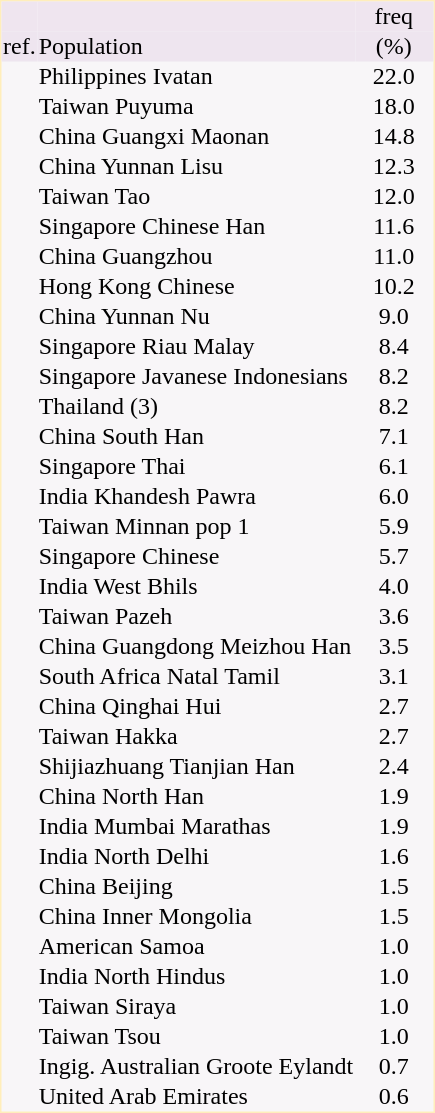<table border="0" cellspacing="0" cellpadding="1" align="left" style="text-align:center; margin-right: 3em;  border:1px #ffeebb solid; background:#f8f6f8; ">
<tr style="background:#efe5ef">
<td></td>
<td></td>
<td>freq</td>
</tr>
<tr style="background:#eee5ef">
<td>ref.</td>
<td align="left">Population</td>
<td style="width:50px">(%)</td>
</tr>
<tr>
<td></td>
<td align="left">Philippines Ivatan</td>
<td>22.0</td>
</tr>
<tr>
<td></td>
<td align="left">Taiwan Puyuma</td>
<td>18.0</td>
</tr>
<tr>
<td></td>
<td align="left">China Guangxi Maonan</td>
<td>14.8</td>
</tr>
<tr>
<td></td>
<td align="left">China Yunnan Lisu</td>
<td>12.3</td>
</tr>
<tr>
<td></td>
<td align="left">Taiwan Tao</td>
<td>12.0</td>
</tr>
<tr>
<td></td>
<td align="left">Singapore Chinese Han</td>
<td>11.6</td>
</tr>
<tr>
<td></td>
<td align="left">China Guangzhou</td>
<td>11.0</td>
</tr>
<tr>
<td></td>
<td align="left">Hong Kong Chinese</td>
<td>10.2</td>
</tr>
<tr>
<td></td>
<td align="left">China Yunnan Nu</td>
<td>9.0</td>
</tr>
<tr>
<td></td>
<td align="left">Singapore Riau Malay</td>
<td>8.4</td>
</tr>
<tr>
<td></td>
<td align="left">Singapore Javanese Indonesians</td>
<td>8.2</td>
</tr>
<tr>
<td></td>
<td align="left">Thailand (3)</td>
<td>8.2</td>
</tr>
<tr>
<td></td>
<td align="left">China South Han</td>
<td>7.1</td>
</tr>
<tr>
<td></td>
<td align="left">Singapore Thai</td>
<td>6.1</td>
</tr>
<tr>
<td></td>
<td align="left">India Khandesh Pawra</td>
<td>6.0</td>
</tr>
<tr>
<td></td>
<td align="left">Taiwan Minnan pop 1</td>
<td>5.9</td>
</tr>
<tr>
<td></td>
<td align="left">Singapore Chinese</td>
<td>5.7</td>
</tr>
<tr>
<td></td>
<td align="left">India West Bhils</td>
<td>4.0</td>
</tr>
<tr>
<td></td>
<td align="left">Taiwan Pazeh</td>
<td>3.6</td>
</tr>
<tr>
<td></td>
<td align="left">China Guangdong Meizhou Han</td>
<td>3.5</td>
</tr>
<tr>
<td></td>
<td align="left">South Africa Natal Tamil</td>
<td>3.1</td>
</tr>
<tr>
<td></td>
<td align="left">China Qinghai Hui</td>
<td>2.7</td>
</tr>
<tr>
<td></td>
<td align="left">Taiwan Hakka</td>
<td>2.7</td>
</tr>
<tr>
<td></td>
<td align="left">Shijiazhuang Tianjian Han</td>
<td>2.4</td>
</tr>
<tr>
<td></td>
<td align="left">China North Han</td>
<td>1.9</td>
</tr>
<tr>
<td></td>
<td align="left">India Mumbai Marathas</td>
<td>1.9</td>
</tr>
<tr>
<td></td>
<td align="left">India North Delhi</td>
<td>1.6</td>
</tr>
<tr>
<td></td>
<td align="left">China Beijing</td>
<td>1.5</td>
</tr>
<tr>
<td></td>
<td align="left">China Inner Mongolia</td>
<td>1.5</td>
</tr>
<tr>
<td></td>
<td align="left">American Samoa</td>
<td>1.0</td>
</tr>
<tr>
<td></td>
<td align="left">India North Hindus</td>
<td>1.0</td>
</tr>
<tr>
<td></td>
<td align="left">Taiwan Siraya</td>
<td>1.0</td>
</tr>
<tr>
<td></td>
<td align="left">Taiwan Tsou</td>
<td>1.0</td>
</tr>
<tr>
<td></td>
<td align="left">Ingig. Australian Groote Eylandt</td>
<td>0.7</td>
</tr>
<tr>
<td></td>
<td align="left">United Arab Emirates</td>
<td>0.6</td>
</tr>
</table>
